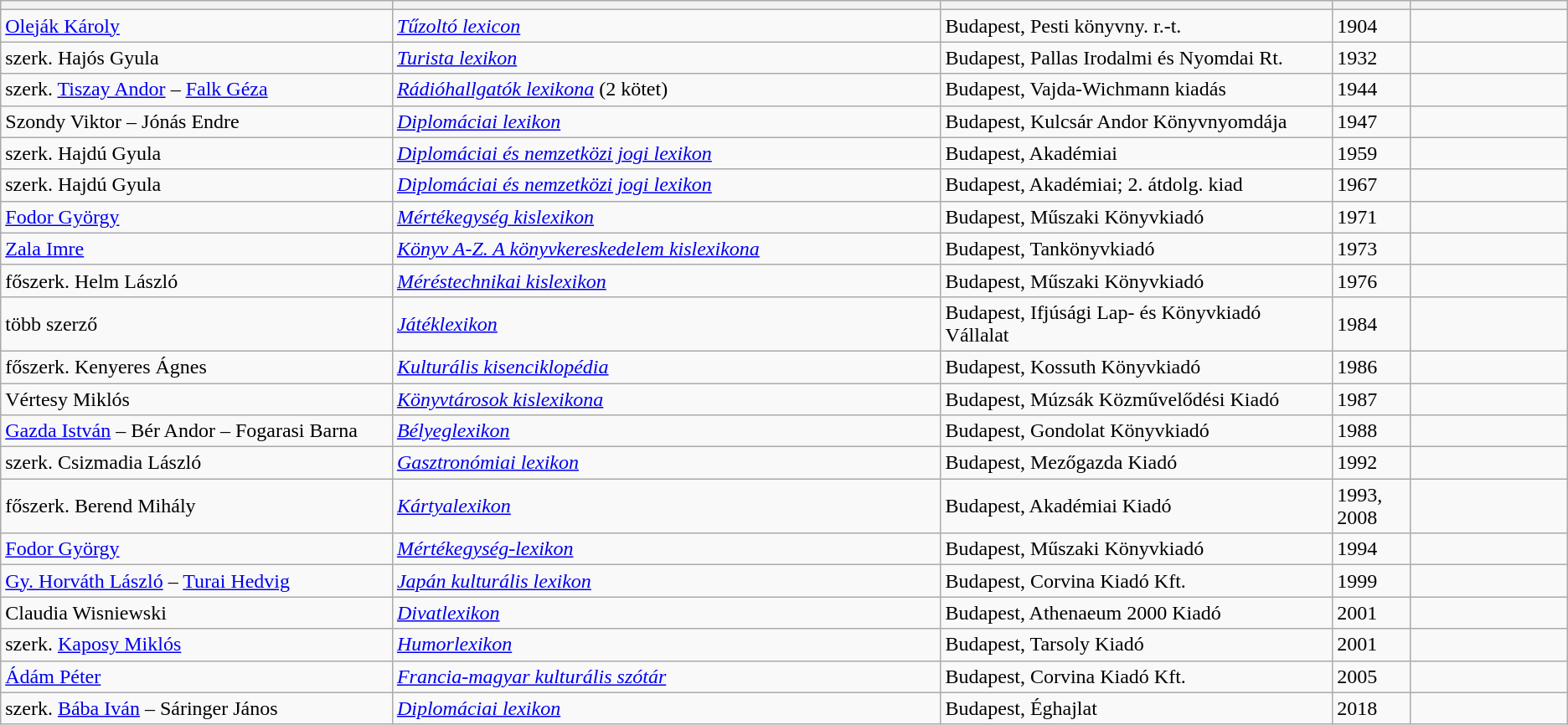<table class="wikitable sortable">
<tr>
<th bgcolor="#DAA520" width="25%"></th>
<th bgcolor="#DAA520" width="35%"></th>
<th bgcolor="#DAA520" width="25%"></th>
<th bgcolor="#DAA520" width="5%"></th>
<th bgcolor="#DAA520" width="10%"></th>
</tr>
<tr>
<td><a href='#'>Oleják Károly</a></td>
<td><em><a href='#'>Tűzoltó lexicon</a></em></td>
<td>Budapest, Pesti könyvny. r.-t.</td>
<td>1904</td>
<td></td>
</tr>
<tr>
<td>szerk. Hajós Gyula</td>
<td><em><a href='#'>Turista lexikon</a></em></td>
<td>Budapest, Pallas Irodalmi és Nyomdai Rt.</td>
<td>1932</td>
<td></td>
</tr>
<tr>
<td>szerk. <a href='#'>Tiszay Andor</a> – <a href='#'>Falk Géza</a></td>
<td><em><a href='#'>Rádióhallgatók lexikona</a></em> (2 kötet)</td>
<td>Budapest, Vajda-Wichmann kiadás</td>
<td>1944</td>
<td></td>
</tr>
<tr>
<td>Szondy Viktor – Jónás Endre</td>
<td><em><a href='#'>Diplomáciai lexikon</a></em></td>
<td>Budapest, Kulcsár Andor Könyvnyomdája</td>
<td>1947</td>
<td></td>
</tr>
<tr>
<td>szerk. Hajdú Gyula</td>
<td><em><a href='#'>Diplomáciai és nemzetközi jogi lexikon</a></em></td>
<td>Budapest, Akadémiai</td>
<td>1959</td>
<td></td>
</tr>
<tr>
<td>szerk. Hajdú Gyula</td>
<td><em><a href='#'>Diplomáciai és nemzetközi jogi lexikon</a></em></td>
<td>Budapest, Akadémiai; 2. átdolg. kiad</td>
<td>1967</td>
<td></td>
</tr>
<tr>
<td><a href='#'>Fodor György</a></td>
<td><em><a href='#'>Mértékegység kislexikon</a></em></td>
<td>Budapest, Műszaki Könyvkiadó</td>
<td>1971</td>
<td></td>
</tr>
<tr>
<td><a href='#'>Zala Imre</a></td>
<td><em><a href='#'>Könyv A-Z. A könyvkereskedelem kislexikona</a></em></td>
<td>Budapest, Tankönyvkiadó</td>
<td>1973</td>
<td></td>
</tr>
<tr>
<td>főszerk. Helm László</td>
<td><em><a href='#'>Méréstechnikai kislexikon</a></em></td>
<td>Budapest, Műszaki Könyvkiadó</td>
<td>1976</td>
<td></td>
</tr>
<tr>
<td>több szerző</td>
<td><em><a href='#'>Játéklexikon</a></em></td>
<td>Budapest, Ifjúsági Lap- és Könyvkiadó Vállalat</td>
<td>1984</td>
<td></td>
</tr>
<tr>
<td>főszerk. Kenyeres Ágnes</td>
<td><em><a href='#'>Kulturális kisenciklopédia</a></em></td>
<td>Budapest, Kossuth Könyvkiadó</td>
<td>1986</td>
<td></td>
</tr>
<tr>
<td>Vértesy Miklós</td>
<td><em><a href='#'>Könyvtárosok kislexikona</a></em></td>
<td>Budapest, Múzsák Közművelődési Kiadó</td>
<td>1987</td>
<td></td>
</tr>
<tr>
<td><a href='#'>Gazda István</a> – Bér Andor – Fogarasi Barna</td>
<td><em><a href='#'>Bélyeglexikon</a></em></td>
<td>Budapest, Gondolat Könyvkiadó</td>
<td>1988</td>
<td></td>
</tr>
<tr>
<td>szerk. Csizmadia László</td>
<td><em><a href='#'>Gasztronómiai lexikon</a></em></td>
<td>Budapest, Mezőgazda Kiadó</td>
<td>1992</td>
<td></td>
</tr>
<tr>
<td>főszerk. Berend Mihály</td>
<td><em><a href='#'>Kártyalexikon</a></em></td>
<td>Budapest, Akadémiai Kiadó</td>
<td>1993, 2008</td>
<td></td>
</tr>
<tr>
<td><a href='#'>Fodor György</a></td>
<td><em><a href='#'>Mértékegység-lexikon</a></em></td>
<td>Budapest, Műszaki Könyvkiadó</td>
<td>1994</td>
<td></td>
</tr>
<tr>
<td><a href='#'>Gy. Horváth László</a> – <a href='#'>Turai Hedvig</a></td>
<td><em><a href='#'>Japán kulturális lexikon</a></em></td>
<td>Budapest, Corvina Kiadó Kft.</td>
<td>1999</td>
<td></td>
</tr>
<tr>
<td>Claudia Wisniewski</td>
<td><em><a href='#'>Divatlexikon</a></em></td>
<td>Budapest, Athenaeum 2000 Kiadó</td>
<td>2001</td>
<td></td>
</tr>
<tr>
<td>szerk. <a href='#'>Kaposy Miklós</a></td>
<td><em><a href='#'>Humorlexikon</a></em></td>
<td>Budapest, Tarsoly Kiadó</td>
<td>2001</td>
<td></td>
</tr>
<tr>
<td><a href='#'>Ádám Péter</a></td>
<td><em><a href='#'>Francia-magyar kulturális szótár</a></em></td>
<td>Budapest, Corvina Kiadó Kft.</td>
<td>2005</td>
<td></td>
</tr>
<tr>
<td>szerk. <a href='#'>Bába Iván</a> – Sáringer János</td>
<td><em><a href='#'>Diplomáciai lexikon</a></em></td>
<td>Budapest, Éghajlat</td>
<td>2018</td>
<td></td>
</tr>
</table>
